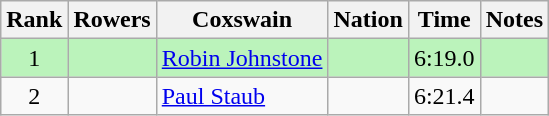<table class="wikitable sortable" style="text-align:center">
<tr>
<th>Rank</th>
<th>Rowers</th>
<th>Coxswain</th>
<th>Nation</th>
<th>Time</th>
<th>Notes</th>
</tr>
<tr bgcolor=bbf3bb>
<td>1</td>
<td align=left></td>
<td align=left><a href='#'>Robin Johnstone</a></td>
<td align=left></td>
<td>6:19.0</td>
<td></td>
</tr>
<tr>
<td>2</td>
<td align=left></td>
<td align=left><a href='#'>Paul Staub</a></td>
<td align=left></td>
<td>6:21.4</td>
<td></td>
</tr>
</table>
